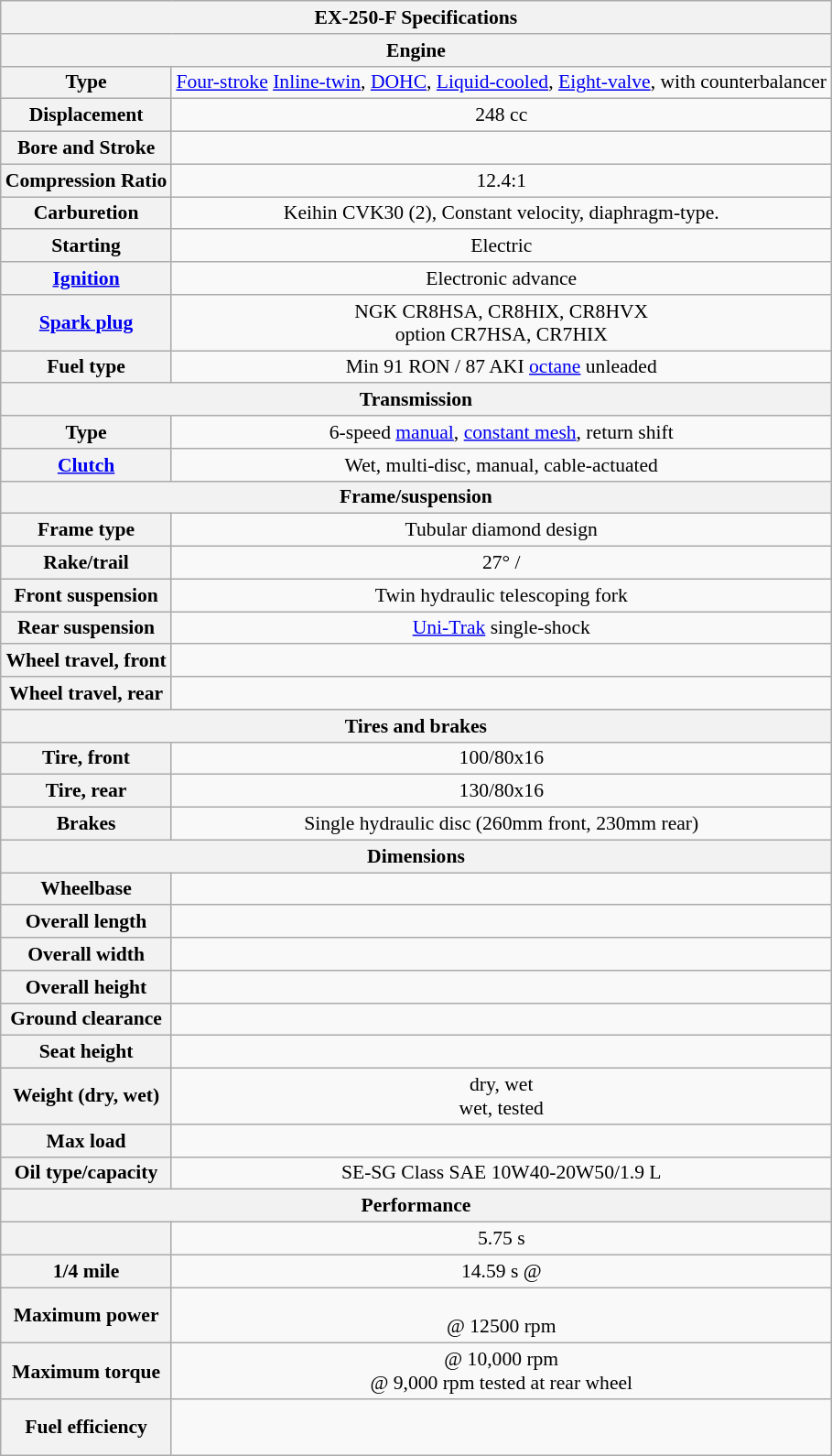<table class="wikitable collapsible collapsed" style="text-align:center; font-size: 90%;">
<tr>
<th colspan="3">EX-250-F Specifications</th>
</tr>
<tr>
<th colspan="3">Engine</th>
</tr>
<tr>
<th>Type</th>
<td colspan="2"><a href='#'>Four-stroke</a> <a href='#'>Inline-twin</a>, <a href='#'>DOHC</a>, <a href='#'>Liquid-cooled</a>, <a href='#'>Eight-valve</a>, with counterbalancer</td>
</tr>
<tr>
<th>Displacement</th>
<td colspan="2">248 cc</td>
</tr>
<tr>
<th>Bore and Stroke</th>
<td colspan="2"></td>
</tr>
<tr>
<th>Compression Ratio</th>
<td colspan="2">12.4:1</td>
</tr>
<tr>
<th>Carburetion</th>
<td colspan="2">Keihin CVK30 (2), Constant velocity, diaphragm-type. </td></tr></td>
</tr>
<tr>
<th>Starting</th>
<td colspan="2">Electric</td>
</tr>
<tr>
<th><a href='#'>Ignition</a></th>
<td colspan="2">Electronic advance</td>
</tr>
<tr>
<th><a href='#'>Spark plug</a></th>
<td colspan="2">NGK CR8HSA, CR8HIX, CR8HVX <br>option CR7HSA, CR7HIX</td>
</tr>
<tr>
<th>Fuel type</th>
<td colspan="2">Min 91 RON / 87 AKI <a href='#'>octane</a> unleaded</td>
</tr>
<tr>
<th colspan="3">Transmission</th>
</tr>
<tr>
<th>Type</th>
<td colspan="2">6-speed <a href='#'>manual</a>, <a href='#'>constant mesh</a>, return shift</td>
</tr>
<tr>
<th><a href='#'>Clutch</a></th>
<td colspan="2">Wet, multi-disc, manual, cable-actuated</td>
</tr>
<tr>
<th colspan="3">Frame/suspension</th>
</tr>
<tr>
<th>Frame type</th>
<td colspan="2">Tubular diamond design</td>
</tr>
<tr>
<th>Rake/trail</th>
<td colspan="2">27° / </td>
</tr>
<tr>
<th>Front suspension</th>
<td colspan="2">Twin hydraulic telescoping fork</td>
</tr>
<tr>
<th>Rear suspension</th>
<td colspan="2"><a href='#'>Uni-Trak</a> single-shock</td>
</tr>
<tr>
<th>Wheel travel, front</th>
<td colspan="2"></td>
</tr>
<tr>
<th>Wheel travel, rear</th>
<td colspan="2"></td>
</tr>
<tr>
<th colspan="3">Tires and brakes</th>
</tr>
<tr>
<th>Tire, front</th>
<td colspan="2">100/80x16</td>
</tr>
<tr>
<th>Tire, rear</th>
<td colspan="2">130/80x16</td>
</tr>
<tr>
<th>Brakes</th>
<td colspan="2">Single hydraulic disc (260mm front, 230mm rear)</td>
</tr>
<tr>
<th colspan="3">Dimensions</th>
</tr>
<tr>
<th>Wheelbase</th>
<td colspan="2"></td>
</tr>
<tr>
<th>Overall length</th>
<td colspan="2"></td>
</tr>
<tr>
<th>Overall width</th>
<td colspan="2"></td>
</tr>
<tr>
<th>Overall height</th>
<td colspan="2"></td>
</tr>
<tr>
<th>Ground clearance</th>
<td colspan="2"></td>
</tr>
<tr>
<th>Seat height</th>
<td colspan="2"></td>
</tr>
<tr>
<th>Weight (dry, wet)</th>
<td colspan="2"> dry,  wet<br> wet, tested</td>
</tr>
<tr>
<th>Max load</th>
<td colspan="2"></td>
</tr>
<tr>
<th>Oil type/capacity</th>
<td colspan="2">SE-SG Class SAE 10W40-20W50/1.9 L</td>
</tr>
<tr>
<th colspan="3">Performance</th>
</tr>
<tr>
<th></th>
<td colspan="2">5.75 s</td>
</tr>
<tr>
<th>1/4 mile</th>
<td colspan="2">14.59 s @ </td>
</tr>
<tr>
<th>Maximum power</th>
<td colspan="2"><br> @ 12500 rpm</td>
</tr>
<tr>
<th>Maximum torque</th>
<td colspan="2"> @ 10,000 rpm<br>  @ 9,000 rpm tested at rear wheel</td>
</tr>
<tr>
<th>Fuel efficiency</th>
<td colspan="2"><br> <br> </td>
</tr>
</table>
